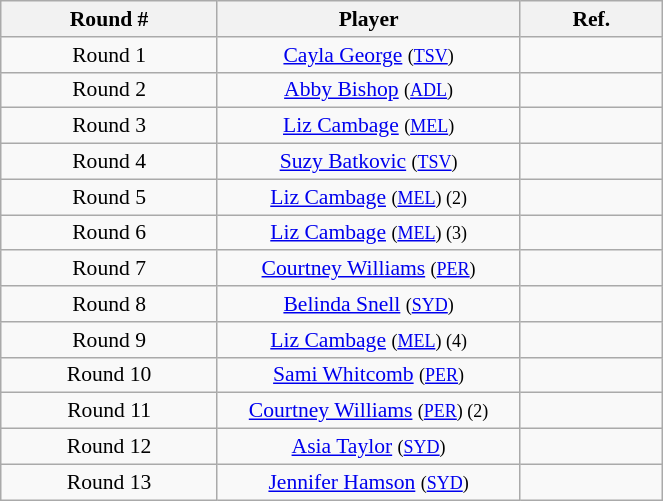<table class="wikitable" style="width: 35%; text-align:center; font-size:90%">
<tr>
<th rowspan=1 width=10>Round #</th>
<th width=15>Player</th>
<th width=5>Ref.</th>
</tr>
<tr>
<td>Round 1</td>
<td><a href='#'>Cayla George</a> <small> (<a href='#'>TSV</a>) </small></td>
<td></td>
</tr>
<tr>
<td>Round 2</td>
<td><a href='#'>Abby Bishop</a> <small> (<a href='#'>ADL</a>) </small></td>
<td></td>
</tr>
<tr>
<td>Round 3</td>
<td><a href='#'>Liz Cambage</a> <small>(<a href='#'>MEL</a>)</small></td>
<td></td>
</tr>
<tr>
<td>Round 4</td>
<td><a href='#'>Suzy Batkovic</a> <small> (<a href='#'>TSV</a>) </small></td>
<td></td>
</tr>
<tr>
<td>Round 5</td>
<td><a href='#'>Liz Cambage</a> <small>(<a href='#'>MEL</a>) (2) </small></td>
<td></td>
</tr>
<tr>
<td>Round 6</td>
<td><a href='#'>Liz Cambage</a> <small>(<a href='#'>MEL</a>) (3) </small></td>
<td></td>
</tr>
<tr>
<td>Round 7</td>
<td><a href='#'>Courtney Williams</a> <small> (<a href='#'>PER</a>) </small></td>
<td></td>
</tr>
<tr>
<td>Round 8</td>
<td><a href='#'>Belinda Snell</a> <small> (<a href='#'>SYD</a>) </small></td>
<td></td>
</tr>
<tr>
<td>Round 9</td>
<td><a href='#'>Liz Cambage</a> <small>(<a href='#'>MEL</a>) (4) </small></td>
<td></td>
</tr>
<tr>
<td>Round 10</td>
<td><a href='#'>Sami Whitcomb</a> <small> (<a href='#'>PER</a>) </small></td>
<td></td>
</tr>
<tr>
<td>Round 11</td>
<td><a href='#'>Courtney Williams</a> <small> (<a href='#'>PER</a>) (2) </small></td>
<td></td>
</tr>
<tr>
<td>Round 12</td>
<td><a href='#'>Asia Taylor</a> <small> (<a href='#'>SYD</a>) </small></td>
<td></td>
</tr>
<tr>
<td>Round 13</td>
<td><a href='#'>Jennifer Hamson</a> <small> (<a href='#'>SYD</a>) </small></td>
<td></td>
</tr>
</table>
